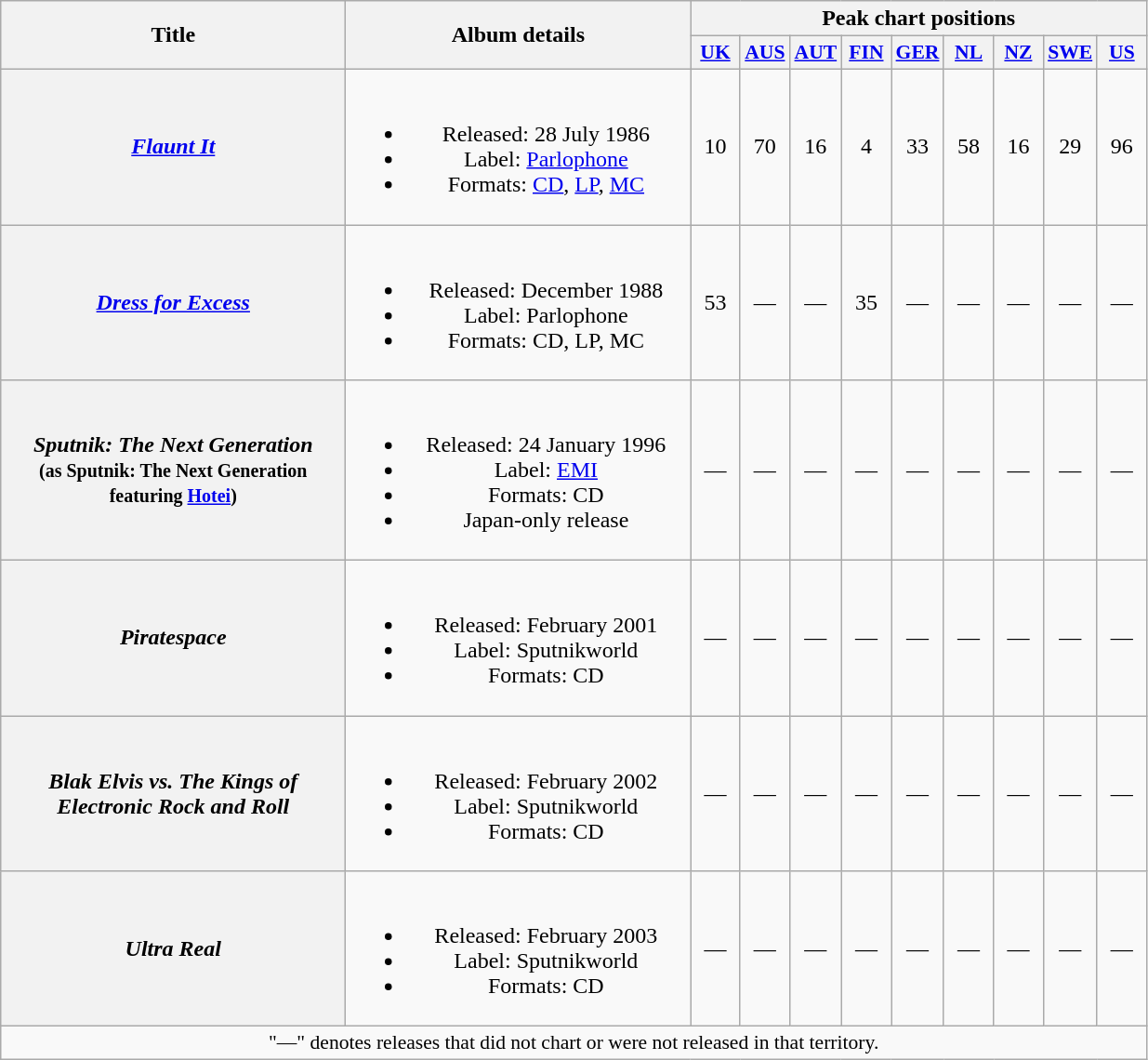<table class="wikitable plainrowheaders" style="text-align:center;">
<tr>
<th rowspan="2" scope="col" style="width:15em;">Title</th>
<th rowspan="2" scope="col" style="width:15em;">Album details</th>
<th colspan="9">Peak chart positions</th>
</tr>
<tr>
<th scope="col" style="width:2em;font-size:90%;"><a href='#'>UK</a><br></th>
<th scope="col" style="width:2em;font-size:90%;"><a href='#'>AUS</a><br></th>
<th scope="col" style="width:2em;font-size:90%;"><a href='#'>AUT</a><br></th>
<th scope="col" style="width:2em;font-size:90%;"><a href='#'>FIN</a><br></th>
<th scope="col" style="width:2em;font-size:90%;"><a href='#'>GER</a><br></th>
<th scope="col" style="width:2em;font-size:90%;"><a href='#'>NL</a><br></th>
<th scope="col" style="width:2em;font-size:90%;"><a href='#'>NZ</a><br></th>
<th scope="col" style="width:2em;font-size:90%;"><a href='#'>SWE</a><br></th>
<th scope="col" style="width:2em;font-size:90%;"><a href='#'>US</a><br></th>
</tr>
<tr>
<th scope="row"><em><a href='#'>Flaunt It</a></em></th>
<td><br><ul><li>Released: 28 July 1986</li><li>Label: <a href='#'>Parlophone</a></li><li>Formats: <a href='#'>CD</a>, <a href='#'>LP</a>, <a href='#'>MC</a></li></ul></td>
<td>10</td>
<td>70</td>
<td>16</td>
<td>4</td>
<td>33</td>
<td>58</td>
<td>16</td>
<td>29</td>
<td>96</td>
</tr>
<tr>
<th scope="row"><em><a href='#'>Dress for Excess</a></em></th>
<td><br><ul><li>Released: December 1988</li><li>Label: Parlophone</li><li>Formats: CD, LP, MC</li></ul></td>
<td>53</td>
<td>—</td>
<td>—</td>
<td>35</td>
<td>—</td>
<td>—</td>
<td>—</td>
<td>—</td>
<td>—</td>
</tr>
<tr>
<th scope="row"><em>Sputnik: The Next Generation</em><br><small>(as Sputnik: The Next Generation featuring <a href='#'>Hotei</a>)</small></th>
<td><br><ul><li>Released: 24 January 1996</li><li>Label: <a href='#'>EMI</a></li><li>Formats: CD</li><li>Japan-only release</li></ul></td>
<td>—</td>
<td>—</td>
<td>—</td>
<td>—</td>
<td>—</td>
<td>—</td>
<td>—</td>
<td>—</td>
<td>—</td>
</tr>
<tr>
<th scope="row"><em>Piratespace</em></th>
<td><br><ul><li>Released: February 2001</li><li>Label: Sputnikworld</li><li>Formats: CD</li></ul></td>
<td>—</td>
<td>—</td>
<td>—</td>
<td>—</td>
<td>—</td>
<td>—</td>
<td>—</td>
<td>—</td>
<td>—</td>
</tr>
<tr>
<th scope="row"><em>Blak Elvis vs. The Kings of Electronic Rock and Roll</em></th>
<td><br><ul><li>Released: February 2002</li><li>Label: Sputnikworld</li><li>Formats: CD</li></ul></td>
<td>—</td>
<td>—</td>
<td>—</td>
<td>—</td>
<td>—</td>
<td>—</td>
<td>—</td>
<td>—</td>
<td>—</td>
</tr>
<tr>
<th scope="row"><em>Ultra Real</em></th>
<td><br><ul><li>Released: February 2003</li><li>Label: Sputnikworld</li><li>Formats: CD</li></ul></td>
<td>—</td>
<td>—</td>
<td>—</td>
<td>—</td>
<td>—</td>
<td>—</td>
<td>—</td>
<td>—</td>
<td>—</td>
</tr>
<tr>
<td colspan="11" style="font-size:90%">"—" denotes releases that did not chart or were not released in that territory.</td>
</tr>
</table>
